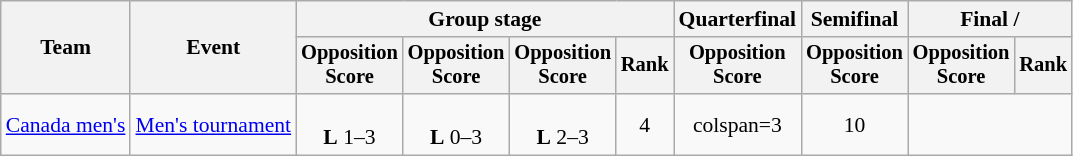<table class=wikitable style="font-size:90%">
<tr>
<th rowspan=2>Team</th>
<th rowspan=2>Event</th>
<th colspan=4>Group stage</th>
<th>Quarterfinal</th>
<th>Semifinal</th>
<th colspan=2>Final / </th>
</tr>
<tr style="font-size:95%">
<th>Opposition<br>Score</th>
<th>Opposition<br>Score</th>
<th>Opposition<br>Score</th>
<th>Rank</th>
<th>Opposition<br>Score</th>
<th>Opposition<br>Score</th>
<th>Opposition<br>Score</th>
<th>Rank</th>
</tr>
<tr align=center>
<td align=left><a href='#'>Canada men's</a></td>
<td align=left><a href='#'>Men's tournament</a></td>
<td><br><strong>L</strong> 1–3</td>
<td><br><strong>L</strong> 0–3</td>
<td><br><strong>L</strong> 2–3</td>
<td>4</td>
<td>colspan=3 </td>
<td>10</td>
</tr>
</table>
